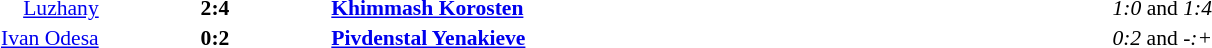<table width=100% cellspacing=1>
<tr>
<th width=20%></th>
<th width=12%></th>
<th width=20%></th>
<th></th>
</tr>
<tr style=font-size:90%>
<td align=right><a href='#'>Luzhany</a></td>
<td align=center><strong>2:4</strong></td>
<td><strong><a href='#'>Khimmash Korosten</a></strong></td>
<td align=center><em>1:0</em> and <em>1:4</em></td>
</tr>
<tr style=font-size:90%>
<td align=right><a href='#'>Ivan Odesa</a></td>
<td align=center><strong>0:2</strong></td>
<td><strong><a href='#'>Pivdenstal Yenakieve</a></strong></td>
<td align=center><em>0:2</em> and <em>-:+</em></td>
</tr>
</table>
